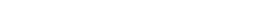<table style="width:22%; text-align:center;">
<tr style="color:white;">
<td style="background:"><strong>14</strong></td>
<td style="background:"><strong>4</strong></td>
<td style="background:"><strong>8</strong></td>
</tr>
</table>
